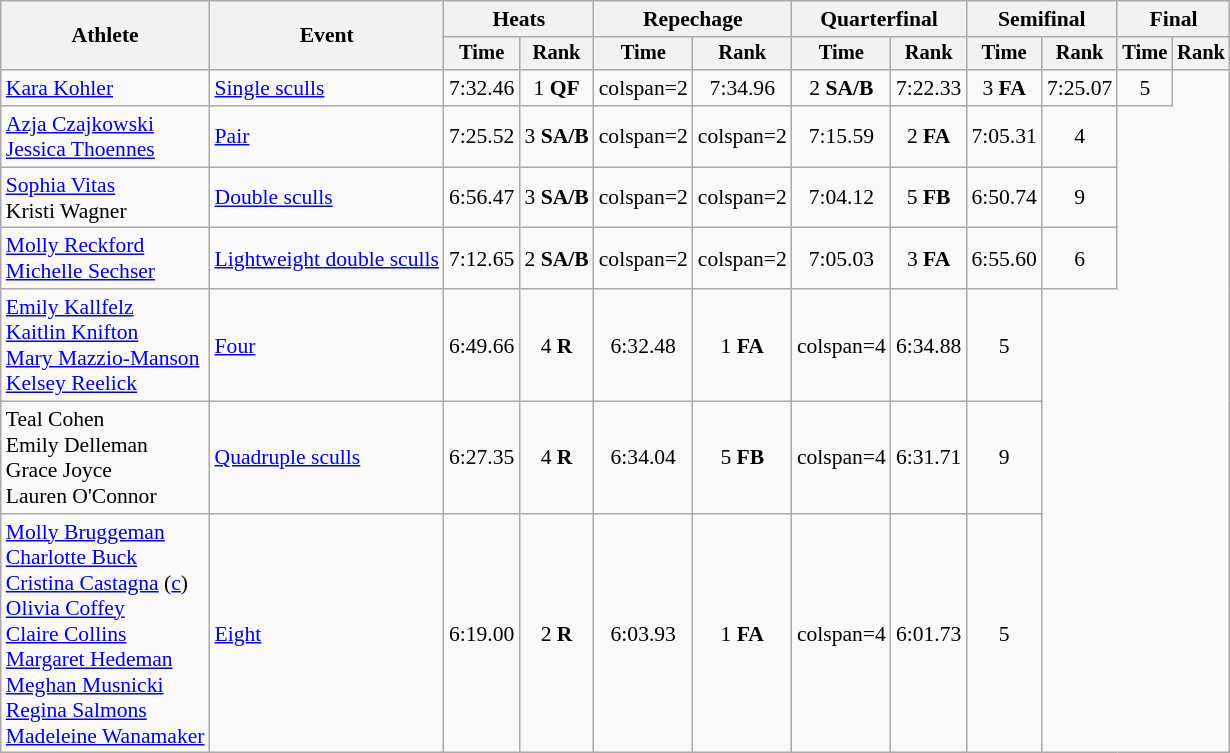<table class=wikitable style=font-size:90%;text-align:center>
<tr>
<th rowspan=2>Athlete</th>
<th rowspan=2>Event</th>
<th colspan=2>Heats</th>
<th colspan=2>Repechage</th>
<th colspan=2>Quarterfinal</th>
<th colspan=2>Semifinal</th>
<th colspan=2>Final</th>
</tr>
<tr style=font-size:95%>
<th>Time</th>
<th>Rank</th>
<th>Time</th>
<th>Rank</th>
<th>Time</th>
<th>Rank</th>
<th>Time</th>
<th>Rank</th>
<th>Time</th>
<th>Rank</th>
</tr>
<tr>
<td align=left><a href='#'>Kara Kohler</a></td>
<td align=left><a href='#'>Single sculls</a></td>
<td>7:32.46</td>
<td>1 <strong>QF</strong></td>
<td>colspan=2 </td>
<td>7:34.96</td>
<td>2 <strong>SA/B</strong></td>
<td>7:22.33</td>
<td>3 <strong>FA</strong></td>
<td>7:25.07</td>
<td>5</td>
</tr>
<tr>
<td align=left><a href='#'>Azja Czajkowski</a><br><a href='#'>Jessica Thoennes</a></td>
<td align=left><a href='#'>Pair</a></td>
<td>7:25.52</td>
<td>3 <strong>SA/B</strong></td>
<td>colspan=2 </td>
<td>colspan=2 </td>
<td>7:15.59</td>
<td>2 <strong>FA</strong></td>
<td>7:05.31</td>
<td>4</td>
</tr>
<tr>
<td align=left><a href='#'>Sophia Vitas</a><br>Kristi Wagner</td>
<td align=left><a href='#'>Double sculls</a></td>
<td>6:56.47</td>
<td>3 <strong>SA/B</strong></td>
<td>colspan=2 </td>
<td>colspan=2 </td>
<td>7:04.12</td>
<td>5 <strong>FB</strong></td>
<td>6:50.74</td>
<td>9</td>
</tr>
<tr>
<td align=left><a href='#'>Molly Reckford</a><br><a href='#'>Michelle Sechser</a></td>
<td align=left><a href='#'>Lightweight double sculls</a></td>
<td>7:12.65</td>
<td>2 <strong>SA/B</strong></td>
<td>colspan=2 </td>
<td>colspan=2 </td>
<td>7:05.03</td>
<td>3 <strong>FA</strong></td>
<td>6:55.60</td>
<td>6</td>
</tr>
<tr>
<td align=left><a href='#'>Emily Kallfelz</a><br><a href='#'>Kaitlin Knifton</a><br><a href='#'>Mary Mazzio-Manson</a><br><a href='#'>Kelsey Reelick</a></td>
<td align=left><a href='#'>Four</a></td>
<td>6:49.66</td>
<td>4 <strong>R</strong></td>
<td>6:32.48</td>
<td>1 <strong>FA</strong></td>
<td>colspan=4 </td>
<td>6:34.88</td>
<td>5</td>
</tr>
<tr>
<td align=left>Teal Cohen<br>Emily Delleman<br>Grace Joyce<br>Lauren O'Connor</td>
<td align=left><a href='#'>Quadruple sculls</a></td>
<td>6:27.35</td>
<td>4 <strong>R</strong></td>
<td>6:34.04</td>
<td>5 <strong>FB</strong></td>
<td>colspan=4 </td>
<td>6:31.71</td>
<td>9</td>
</tr>
<tr>
<td align=left><a href='#'>Molly Bruggeman</a><br><a href='#'>Charlotte Buck</a><br><a href='#'>Cristina Castagna</a> (<a href='#'>c</a>)<br><a href='#'>Olivia Coffey</a><br><a href='#'>Claire Collins</a><br><a href='#'>Margaret Hedeman</a><br><a href='#'>Meghan Musnicki</a><br><a href='#'>Regina Salmons</a><br><a href='#'>Madeleine Wanamaker</a></td>
<td align=left><a href='#'>Eight</a></td>
<td>6:19.00</td>
<td>2 <strong>R</strong></td>
<td>6:03.93</td>
<td>1 <strong>FA</strong></td>
<td>colspan=4 </td>
<td>6:01.73</td>
<td>5</td>
</tr>
</table>
